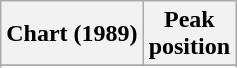<table class="wikitable sortable plainrowheaders">
<tr>
<th>Chart (1989)</th>
<th>Peak<br>position</th>
</tr>
<tr>
</tr>
<tr>
</tr>
</table>
